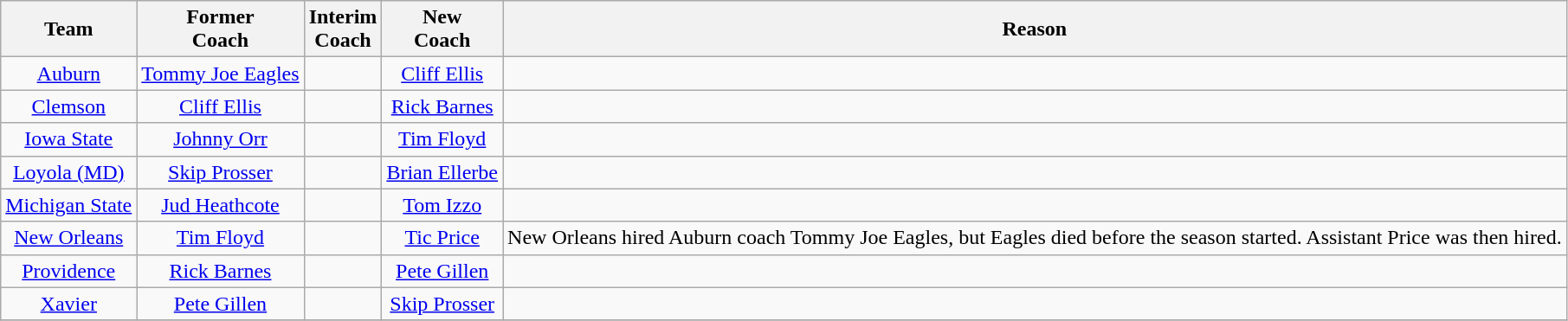<table class="wikitable" style="text-align:center;">
<tr>
<th>Team</th>
<th>Former<br>Coach</th>
<th>Interim<br>Coach</th>
<th>New<br>Coach</th>
<th>Reason</th>
</tr>
<tr>
<td><a href='#'>Auburn</a></td>
<td><a href='#'>Tommy Joe Eagles</a></td>
<td></td>
<td><a href='#'>Cliff Ellis</a></td>
<td></td>
</tr>
<tr>
<td><a href='#'>Clemson</a></td>
<td><a href='#'>Cliff Ellis</a></td>
<td></td>
<td><a href='#'>Rick Barnes</a></td>
<td></td>
</tr>
<tr>
<td><a href='#'>Iowa State</a></td>
<td><a href='#'>Johnny Orr</a></td>
<td></td>
<td><a href='#'>Tim Floyd</a></td>
<td></td>
</tr>
<tr>
<td><a href='#'>Loyola (MD)</a></td>
<td><a href='#'>Skip Prosser</a></td>
<td></td>
<td><a href='#'>Brian Ellerbe</a></td>
<td></td>
</tr>
<tr>
<td><a href='#'>Michigan State</a></td>
<td><a href='#'>Jud Heathcote</a></td>
<td></td>
<td><a href='#'>Tom Izzo</a></td>
<td></td>
</tr>
<tr>
<td><a href='#'>New Orleans</a></td>
<td><a href='#'>Tim Floyd</a></td>
<td></td>
<td><a href='#'>Tic Price</a></td>
<td>New Orleans hired Auburn coach Tommy Joe Eagles, but Eagles died before the season started. Assistant Price was then hired. </td>
</tr>
<tr>
<td><a href='#'>Providence</a></td>
<td><a href='#'>Rick Barnes</a></td>
<td></td>
<td><a href='#'>Pete Gillen</a></td>
<td></td>
</tr>
<tr>
<td><a href='#'>Xavier</a></td>
<td><a href='#'>Pete Gillen</a></td>
<td></td>
<td><a href='#'>Skip Prosser</a></td>
<td></td>
</tr>
<tr>
</tr>
</table>
